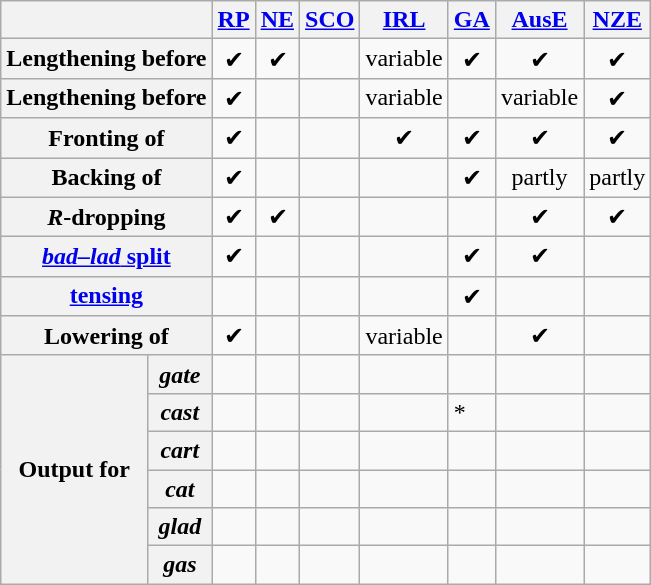<table class="wikitable">
<tr>
<th colspan="2"></th>
<th><a href='#'>RP</a></th>
<th><a href='#'>NE</a></th>
<th><a href='#'>SCO</a></th>
<th><a href='#'>IRL</a></th>
<th><a href='#'>GA</a></th>
<th><a href='#'>AusE</a></th>
<th><a href='#'>NZE</a></th>
</tr>
<tr align="center">
<th colspan="2">Lengthening before </th>
<td>✔</td>
<td>✔</td>
<td></td>
<td>variable</td>
<td>✔</td>
<td>✔</td>
<td>✔</td>
</tr>
<tr align="center">
<th colspan="2">Lengthening before </th>
<td>✔</td>
<td></td>
<td></td>
<td>variable</td>
<td></td>
<td>variable</td>
<td>✔</td>
</tr>
<tr align="center">
<th colspan="2">Fronting of </th>
<td>✔</td>
<td></td>
<td></td>
<td>✔</td>
<td>✔</td>
<td>✔</td>
<td>✔</td>
</tr>
<tr align="center">
<th colspan="2">Backing of </th>
<td>✔</td>
<td></td>
<td></td>
<td></td>
<td>✔</td>
<td>partly</td>
<td>partly</td>
</tr>
<tr align="center">
<th colspan="2"><em>R</em>-dropping</th>
<td>✔</td>
<td>✔</td>
<td></td>
<td></td>
<td></td>
<td>✔</td>
<td>✔</td>
</tr>
<tr align="center">
<th colspan="2"><a href='#'><em>bad–lad</em> split</a></th>
<td>✔</td>
<td></td>
<td></td>
<td></td>
<td>✔</td>
<td>✔</td>
<td></td>
</tr>
<tr align="center">
<th colspan="2"><a href='#'> tensing</a></th>
<td></td>
<td></td>
<td></td>
<td></td>
<td>✔</td>
<td></td>
<td></td>
</tr>
<tr align="center">
<th colspan="2">Lowering of </th>
<td>✔</td>
<td></td>
<td></td>
<td>variable</td>
<td></td>
<td>✔</td>
<td></td>
</tr>
<tr>
<th rowspan="6">Output for</th>
<th><em>gate</em></th>
<td></td>
<td></td>
<td></td>
<td></td>
<td></td>
<td></td>
<td></td>
</tr>
<tr>
<th><em>cast</em></th>
<td></td>
<td></td>
<td></td>
<td></td>
<td>*</td>
<td></td>
<td></td>
</tr>
<tr>
<th><em>cart</em></th>
<td></td>
<td></td>
<td></td>
<td></td>
<td></td>
<td></td>
<td></td>
</tr>
<tr>
<th><em>cat</em></th>
<td></td>
<td></td>
<td></td>
<td></td>
<td></td>
<td></td>
<td></td>
</tr>
<tr>
<th><em>glad</em></th>
<td></td>
<td></td>
<td></td>
<td></td>
<td></td>
<td></td>
<td></td>
</tr>
<tr>
<th><em>gas</em></th>
<td></td>
<td></td>
<td></td>
<td></td>
<td></td>
<td></td>
<td></td>
</tr>
</table>
